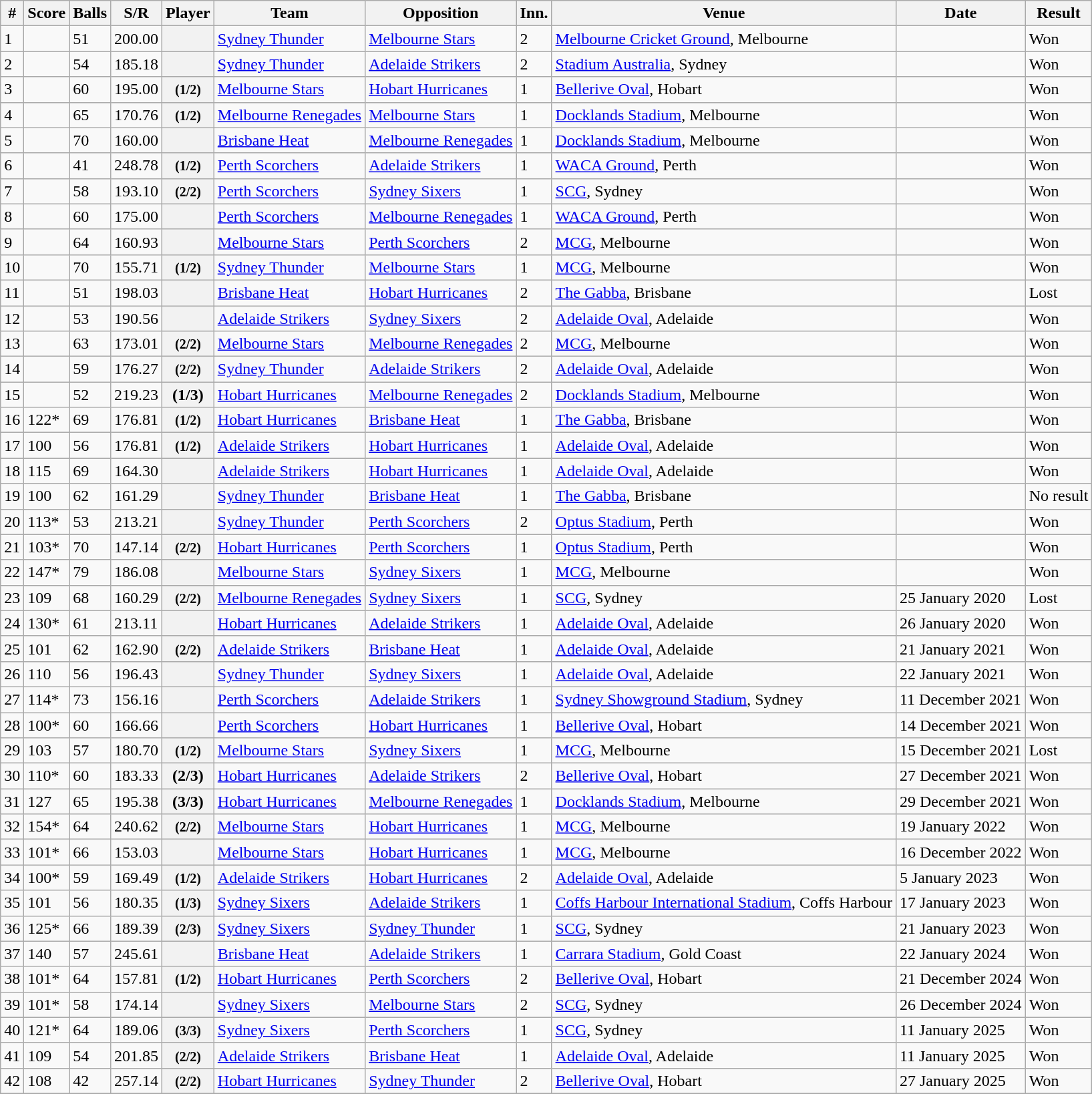<table class="wikitable plainrowheaders sortable">
<tr>
<th scope="col">#</th>
<th scope="col">Score</th>
<th scope="col">Balls</th>
<th scope="col">S/R</th>
<th scope="col">Player</th>
<th scope="col">Team</th>
<th scope="col">Opposition</th>
<th scope="col">Inn.</th>
<th scope="col">Venue</th>
<th scope="col">Date</th>
<th scope="col" style="white=space:nowrap">Result</th>
</tr>
<tr>
<td>1</td>
<td></td>
<td>51</td>
<td>200.00</td>
<th scope="row"> </th>
<td><a href='#'>Sydney Thunder</a></td>
<td><a href='#'>Melbourne Stars</a></td>
<td>2</td>
<td><a href='#'>Melbourne Cricket Ground</a>, Melbourne</td>
<td></td>
<td>Won </td>
</tr>
<tr>
<td>2</td>
<td></td>
<td>54</td>
<td>185.18</td>
<th scope="row"></th>
<td><a href='#'>Sydney Thunder</a></td>
<td><a href='#'>Adelaide Strikers</a></td>
<td>2</td>
<td><a href='#'>Stadium Australia</a>, Sydney</td>
<td></td>
<td>Won </td>
</tr>
<tr>
<td>3</td>
<td></td>
<td>60</td>
<td>195.00</td>
<th scope="row"> <small>(1/2)</small></th>
<td><a href='#'>Melbourne Stars</a></td>
<td><a href='#'>Hobart Hurricanes</a></td>
<td>1</td>
<td><a href='#'>Bellerive Oval</a>, Hobart</td>
<td></td>
<td>Won </td>
</tr>
<tr>
<td>4</td>
<td></td>
<td>65</td>
<td>170.76</td>
<th scope="row">  <small>(1/2)</small></th>
<td><a href='#'>Melbourne Renegades</a></td>
<td><a href='#'>Melbourne Stars</a></td>
<td>1</td>
<td><a href='#'>Docklands Stadium</a>, Melbourne</td>
<td></td>
<td>Won </td>
</tr>
<tr>
<td>5</td>
<td></td>
<td>70</td>
<td>160.00</td>
<th scope="row"></th>
<td><a href='#'>Brisbane Heat</a></td>
<td><a href='#'>Melbourne Renegades</a></td>
<td>1</td>
<td><a href='#'>Docklands Stadium</a>, Melbourne</td>
<td></td>
<td>Won </td>
</tr>
<tr>
<td>6</td>
<td></td>
<td>41</td>
<td>248.78</td>
<th scope="row"> <small>(1/2)</small></th>
<td><a href='#'>Perth Scorchers</a></td>
<td><a href='#'>Adelaide Strikers</a></td>
<td>1</td>
<td><a href='#'>WACA Ground</a>, Perth</td>
<td></td>
<td>Won </td>
</tr>
<tr>
<td>7</td>
<td></td>
<td>58</td>
<td>193.10</td>
<th scope="row"> <small>(2/2)</small></th>
<td><a href='#'>Perth Scorchers</a></td>
<td><a href='#'>Sydney Sixers</a></td>
<td>1</td>
<td><a href='#'>SCG</a>, Sydney</td>
<td></td>
<td>Won </td>
</tr>
<tr>
<td>8</td>
<td></td>
<td>60</td>
<td>175.00</td>
<th scope="row"></th>
<td><a href='#'>Perth Scorchers</a></td>
<td><a href='#'>Melbourne Renegades</a></td>
<td>1</td>
<td><a href='#'>WACA Ground</a>, Perth</td>
<td></td>
<td>Won </td>
</tr>
<tr>
<td>9</td>
<td></td>
<td>64</td>
<td>160.93</td>
<th scope="row"></th>
<td><a href='#'>Melbourne Stars</a></td>
<td><a href='#'>Perth Scorchers</a></td>
<td>2</td>
<td><a href='#'>MCG</a>, Melbourne</td>
<td></td>
<td>Won </td>
</tr>
<tr>
<td>10</td>
<td></td>
<td>70</td>
<td>155.71</td>
<th scope="row"> <small>(1/2)</small></th>
<td><a href='#'>Sydney Thunder</a></td>
<td><a href='#'>Melbourne Stars</a></td>
<td>1</td>
<td><a href='#'>MCG</a>, Melbourne</td>
<td></td>
<td>Won </td>
</tr>
<tr>
<td>11</td>
<td></td>
<td>51</td>
<td>198.03</td>
<th scope="row"> </th>
<td><a href='#'>Brisbane Heat</a></td>
<td><a href='#'>Hobart Hurricanes</a></td>
<td>2</td>
<td><a href='#'>The Gabba</a>, Brisbane</td>
<td></td>
<td>Lost </td>
</tr>
<tr>
<td>12</td>
<td></td>
<td>53</td>
<td>190.56</td>
<th scope="row"></th>
<td><a href='#'>Adelaide Strikers</a></td>
<td><a href='#'>Sydney Sixers</a></td>
<td>2</td>
<td><a href='#'>Adelaide Oval</a>, Adelaide</td>
<td></td>
<td>Won </td>
</tr>
<tr>
<td>13</td>
<td></td>
<td>63</td>
<td>173.01</td>
<th scope="row"> <small>(2/2)</small></th>
<td><a href='#'>Melbourne Stars</a></td>
<td><a href='#'>Melbourne Renegades</a></td>
<td>2</td>
<td><a href='#'>MCG</a>, Melbourne</td>
<td></td>
<td>Won </td>
</tr>
<tr>
<td>14</td>
<td></td>
<td>59</td>
<td>176.27</td>
<th scope="row"> <small>(2/2)</small></th>
<td><a href='#'>Sydney Thunder</a></td>
<td><a href='#'>Adelaide Strikers</a></td>
<td>2</td>
<td><a href='#'>Adelaide Oval</a>, Adelaide</td>
<td></td>
<td>Won </td>
</tr>
<tr>
<td>15</td>
<td></td>
<td>52</td>
<td>219.23</td>
<th scope="row"> (1/3)</th>
<td><a href='#'>Hobart Hurricanes</a></td>
<td><a href='#'>Melbourne Renegades</a></td>
<td>2</td>
<td><a href='#'>Docklands Stadium</a>, Melbourne</td>
<td></td>
<td>Won </td>
</tr>
<tr>
<td>16</td>
<td>122*</td>
<td>69</td>
<td>176.81</td>
<th scope="row"> <small>(1/2)</small></th>
<td><a href='#'>Hobart Hurricanes</a></td>
<td><a href='#'>Brisbane Heat</a></td>
<td>1</td>
<td><a href='#'>The Gabba</a>, Brisbane</td>
<td></td>
<td>Won </td>
</tr>
<tr>
<td>17</td>
<td>100</td>
<td>56</td>
<td>176.81</td>
<th scope="row"> <small>(1/2)</small></th>
<td><a href='#'>Adelaide Strikers</a></td>
<td><a href='#'>Hobart Hurricanes</a></td>
<td>1</td>
<td><a href='#'>Adelaide Oval</a>, Adelaide</td>
<td></td>
<td>Won </td>
</tr>
<tr>
<td>18</td>
<td>115</td>
<td>69</td>
<td>164.30</td>
<th scope="row"></th>
<td><a href='#'>Adelaide Strikers</a></td>
<td><a href='#'>Hobart Hurricanes</a></td>
<td>1</td>
<td><a href='#'>Adelaide Oval</a>, Adelaide</td>
<td></td>
<td>Won </td>
</tr>
<tr>
<td>19</td>
<td>100</td>
<td>62</td>
<td>161.29</td>
<th scope="row"> </th>
<td><a href='#'>Sydney Thunder</a></td>
<td><a href='#'>Brisbane Heat</a></td>
<td>1</td>
<td><a href='#'>The Gabba</a>, Brisbane</td>
<td></td>
<td>No result </td>
</tr>
<tr>
<td>20</td>
<td>113*</td>
<td>53</td>
<td>213.21</td>
<th scope="row"></th>
<td><a href='#'>Sydney Thunder</a></td>
<td><a href='#'>Perth Scorchers</a></td>
<td>2</td>
<td><a href='#'>Optus Stadium</a>, Perth</td>
<td></td>
<td>Won </td>
</tr>
<tr>
<td>21</td>
<td>103*</td>
<td>70</td>
<td>147.14</td>
<th scope="row"> <small>(2/2)</small></th>
<td><a href='#'>Hobart Hurricanes</a></td>
<td><a href='#'>Perth Scorchers</a></td>
<td>1</td>
<td><a href='#'>Optus Stadium</a>, Perth</td>
<td></td>
<td>Won </td>
</tr>
<tr>
<td>22</td>
<td>147*</td>
<td>79</td>
<td>186.08</td>
<th scope="row"></th>
<td><a href='#'>Melbourne Stars</a></td>
<td><a href='#'>Sydney Sixers</a></td>
<td>1</td>
<td><a href='#'>MCG</a>, Melbourne</td>
<td></td>
<td>Won </td>
</tr>
<tr>
<td>23</td>
<td>109</td>
<td>68</td>
<td>160.29</td>
<th scope="row">  <small>(2/2)</small></th>
<td><a href='#'>Melbourne Renegades</a></td>
<td><a href='#'>Sydney Sixers</a></td>
<td>1</td>
<td><a href='#'>SCG</a>, Sydney</td>
<td>25 January 2020</td>
<td>Lost </td>
</tr>
<tr>
<td>24</td>
<td>130*</td>
<td>61</td>
<td>213.11</td>
<th scope="row"> </th>
<td><a href='#'>Hobart Hurricanes</a></td>
<td><a href='#'>Adelaide Strikers</a></td>
<td>1</td>
<td><a href='#'>Adelaide Oval</a>, Adelaide</td>
<td>26 January 2020</td>
<td>Won </td>
</tr>
<tr>
<td>25</td>
<td>101</td>
<td>62</td>
<td>162.90</td>
<th scope="row"> <small>(2/2)</small></th>
<td><a href='#'>Adelaide Strikers</a></td>
<td><a href='#'>Brisbane Heat</a></td>
<td>1</td>
<td><a href='#'>Adelaide Oval</a>, Adelaide</td>
<td>21 January 2021</td>
<td>Won </td>
</tr>
<tr>
<td>26</td>
<td>110</td>
<td>56</td>
<td>196.43</td>
<th scope="row"></th>
<td><a href='#'>Sydney Thunder</a></td>
<td><a href='#'>Sydney Sixers</a></td>
<td>1</td>
<td><a href='#'>Adelaide Oval</a>, Adelaide</td>
<td>22 January 2021</td>
<td>Won </td>
</tr>
<tr>
<td>27</td>
<td>114*</td>
<td>73</td>
<td>156.16</td>
<th scope="row"></th>
<td><a href='#'>Perth Scorchers</a></td>
<td><a href='#'>Adelaide Strikers</a></td>
<td>1</td>
<td><a href='#'>Sydney Showground Stadium</a>, Sydney</td>
<td>11 December 2021</td>
<td>Won </td>
</tr>
<tr>
<td>28</td>
<td>100*</td>
<td>60</td>
<td>166.66</td>
<th scope="row"></th>
<td><a href='#'>Perth Scorchers</a></td>
<td><a href='#'>Hobart Hurricanes</a></td>
<td>1</td>
<td><a href='#'>Bellerive Oval</a>, Hobart</td>
<td>14 December 2021</td>
<td>Won </td>
</tr>
<tr>
<td>29</td>
<td>103</td>
<td>57</td>
<td>180.70</td>
<th scope="row">  <small>(1/2)</small></th>
<td><a href='#'>Melbourne Stars</a></td>
<td><a href='#'>Sydney Sixers</a></td>
<td>1</td>
<td><a href='#'>MCG</a>, Melbourne</td>
<td>15 December 2021</td>
<td>Lost </td>
</tr>
<tr>
<td>30</td>
<td>110*</td>
<td>60</td>
<td>183.33</td>
<th scope="row"> (2/3)</th>
<td><a href='#'>Hobart Hurricanes</a></td>
<td><a href='#'>Adelaide Strikers</a></td>
<td>2</td>
<td><a href='#'>Bellerive Oval</a>, Hobart</td>
<td>27 December 2021</td>
<td>Won </td>
</tr>
<tr>
<td>31</td>
<td>127</td>
<td>65</td>
<td>195.38</td>
<th scope="row"> (3/3)</th>
<td><a href='#'>Hobart Hurricanes</a></td>
<td><a href='#'>Melbourne Renegades</a></td>
<td>1</td>
<td><a href='#'>Docklands Stadium</a>, Melbourne</td>
<td>29 December 2021</td>
<td>Won </td>
</tr>
<tr>
<td>32</td>
<td>154*</td>
<td>64</td>
<td>240.62</td>
<th scope="row">  <small>(2/2)</small></th>
<td><a href='#'>Melbourne Stars</a></td>
<td><a href='#'>Hobart Hurricanes</a></td>
<td>1</td>
<td><a href='#'>MCG</a>, Melbourne</td>
<td>19 January 2022</td>
<td>Won </td>
</tr>
<tr>
<td>33</td>
<td>101*</td>
<td>66</td>
<td>153.03</td>
<th scope="row"></th>
<td><a href='#'>Melbourne Stars</a></td>
<td><a href='#'>Hobart Hurricanes</a></td>
<td>1</td>
<td><a href='#'>MCG</a>, Melbourne</td>
<td>16 December 2022</td>
<td>Won </td>
</tr>
<tr>
<td>34</td>
<td>100*</td>
<td>59</td>
<td>169.49</td>
<th scope="row">  <small>(1/2)</small></th>
<td><a href='#'>Adelaide Strikers</a></td>
<td><a href='#'>Hobart Hurricanes</a></td>
<td>2</td>
<td><a href='#'>Adelaide Oval</a>, Adelaide</td>
<td>5 January 2023</td>
<td>Won </td>
</tr>
<tr>
<td>35</td>
<td>101</td>
<td>56</td>
<td>180.35</td>
<th scope="row"> <small>(1/3)</small></th>
<td><a href='#'>Sydney Sixers</a></td>
<td><a href='#'>Adelaide Strikers</a></td>
<td>1</td>
<td><a href='#'>Coffs Harbour International Stadium</a>, Coffs Harbour</td>
<td>17 January 2023</td>
<td>Won </td>
</tr>
<tr>
<td>36</td>
<td>125*</td>
<td>66</td>
<td>189.39</td>
<th scope="row"> <small>(2/3)</small></th>
<td><a href='#'>Sydney Sixers</a></td>
<td><a href='#'>Sydney Thunder</a></td>
<td>1</td>
<td><a href='#'>SCG</a>, Sydney</td>
<td>21 January 2023</td>
<td>Won </td>
</tr>
<tr>
<td>37</td>
<td>140</td>
<td>57</td>
<td>245.61</td>
<th scope="row"></th>
<td><a href='#'>Brisbane Heat</a></td>
<td><a href='#'>Adelaide Strikers</a></td>
<td>1</td>
<td><a href='#'>Carrara Stadium</a>, Gold Coast</td>
<td>22 January 2024</td>
<td>Won </td>
</tr>
<tr>
<td>38</td>
<td>101*</td>
<td>64</td>
<td>157.81</td>
<th scope="row"> <small>(1/2)</small></th>
<td><a href='#'>Hobart Hurricanes</a></td>
<td><a href='#'>Perth Scorchers</a></td>
<td>2</td>
<td><a href='#'>Bellerive Oval</a>, Hobart</td>
<td>21 December 2024</td>
<td>Won </td>
</tr>
<tr>
<td>39</td>
<td>101*</td>
<td>58</td>
<td>174.14</td>
<th scope="row"></th>
<td><a href='#'>Sydney Sixers</a></td>
<td><a href='#'>Melbourne Stars</a></td>
<td>2</td>
<td><a href='#'>SCG</a>, Sydney</td>
<td>26 December 2024</td>
<td>Won </td>
</tr>
<tr>
<td>40</td>
<td>121*</td>
<td>64</td>
<td>189.06</td>
<th scope="row"> <small>(3/3)</small></th>
<td><a href='#'>Sydney Sixers</a></td>
<td><a href='#'>Perth Scorchers</a></td>
<td>1</td>
<td><a href='#'>SCG</a>, Sydney</td>
<td>11 January 2025</td>
<td>Won </td>
</tr>
<tr>
<td>41</td>
<td>109</td>
<td>54</td>
<td>201.85</td>
<th scope="row">  <small>(2/2)</small></th>
<td><a href='#'>Adelaide Strikers</a></td>
<td><a href='#'>Brisbane Heat</a></td>
<td>1</td>
<td><a href='#'>Adelaide Oval</a>, Adelaide</td>
<td>11 January 2025</td>
<td>Won </td>
</tr>
<tr>
<td>42</td>
<td>108</td>
<td>42</td>
<td>257.14</td>
<th scope="row"> <small>(2/2)</small></th>
<td><a href='#'>Hobart Hurricanes</a></td>
<td><a href='#'>Sydney Thunder</a></td>
<td>2</td>
<td><a href='#'>Bellerive Oval</a>, Hobart</td>
<td>27 January 2025</td>
<td>Won </td>
</tr>
<tr>
</tr>
</table>
